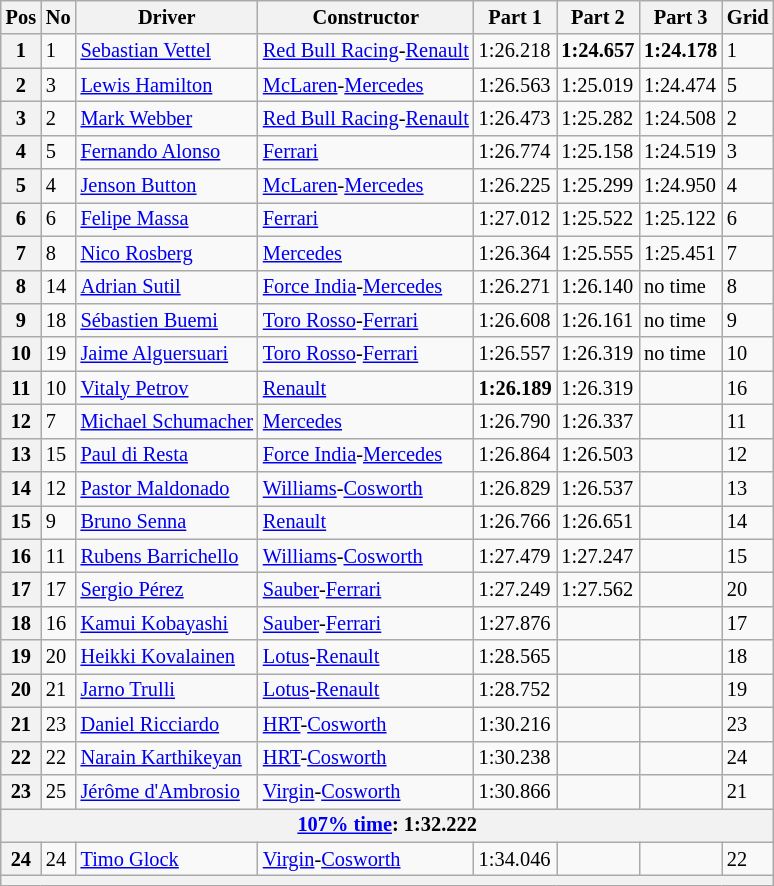<table class="wikitable sortable" style="font-size:85%">
<tr>
<th>Pos</th>
<th>No</th>
<th>Driver</th>
<th>Constructor</th>
<th>Part 1</th>
<th>Part 2</th>
<th>Part 3</th>
<th>Grid</th>
</tr>
<tr>
<th>1</th>
<td>1</td>
<td> <a href='#'>Sebastian Vettel</a></td>
<td><a href='#'>Red Bull Racing</a>-<a href='#'>Renault</a></td>
<td>1:26.218</td>
<td><strong>1:24.657</strong></td>
<td><strong>1:24.178</strong></td>
<td>1</td>
</tr>
<tr>
<th>2</th>
<td>3</td>
<td> <a href='#'>Lewis Hamilton</a></td>
<td><a href='#'>McLaren</a>-<a href='#'>Mercedes</a></td>
<td>1:26.563</td>
<td>1:25.019</td>
<td>1:24.474</td>
<td>5</td>
</tr>
<tr>
<th>3</th>
<td>2</td>
<td> <a href='#'>Mark Webber</a></td>
<td><a href='#'>Red Bull Racing</a>-<a href='#'>Renault</a></td>
<td>1:26.473</td>
<td>1:25.282</td>
<td>1:24.508</td>
<td>2</td>
</tr>
<tr>
<th>4</th>
<td>5</td>
<td> <a href='#'>Fernando Alonso</a></td>
<td><a href='#'>Ferrari</a></td>
<td>1:26.774</td>
<td>1:25.158</td>
<td>1:24.519</td>
<td>3</td>
</tr>
<tr>
<th>5</th>
<td>4</td>
<td> <a href='#'>Jenson Button</a></td>
<td><a href='#'>McLaren</a>-<a href='#'>Mercedes</a></td>
<td>1:26.225</td>
<td>1:25.299</td>
<td>1:24.950</td>
<td>4</td>
</tr>
<tr>
<th>6</th>
<td>6</td>
<td> <a href='#'>Felipe Massa</a></td>
<td><a href='#'>Ferrari</a></td>
<td>1:27.012</td>
<td>1:25.522</td>
<td>1:25.122</td>
<td>6</td>
</tr>
<tr>
<th>7</th>
<td>8</td>
<td> <a href='#'>Nico Rosberg</a></td>
<td><a href='#'>Mercedes</a></td>
<td>1:26.364</td>
<td>1:25.555</td>
<td>1:25.451</td>
<td>7</td>
</tr>
<tr>
<th>8</th>
<td>14</td>
<td> <a href='#'>Adrian Sutil</a></td>
<td><a href='#'>Force India</a>-<a href='#'>Mercedes</a></td>
<td>1:26.271</td>
<td>1:26.140</td>
<td>no time</td>
<td>8</td>
</tr>
<tr>
<th>9</th>
<td>18</td>
<td> <a href='#'>Sébastien Buemi</a></td>
<td><a href='#'>Toro Rosso</a>-<a href='#'>Ferrari</a></td>
<td>1:26.608</td>
<td>1:26.161</td>
<td>no time</td>
<td>9</td>
</tr>
<tr>
<th>10</th>
<td>19</td>
<td> <a href='#'>Jaime Alguersuari</a></td>
<td><a href='#'>Toro Rosso</a>-<a href='#'>Ferrari</a></td>
<td>1:26.557</td>
<td>1:26.319</td>
<td>no time</td>
<td>10</td>
</tr>
<tr>
<th>11</th>
<td>10</td>
<td> <a href='#'>Vitaly Petrov</a></td>
<td><a href='#'>Renault</a></td>
<td><strong>1:26.189</strong></td>
<td>1:26.319</td>
<td></td>
<td>16</td>
</tr>
<tr>
<th>12</th>
<td>7</td>
<td> <a href='#'>Michael Schumacher</a></td>
<td><a href='#'>Mercedes</a></td>
<td>1:26.790</td>
<td>1:26.337</td>
<td></td>
<td>11</td>
</tr>
<tr>
<th>13</th>
<td>15</td>
<td> <a href='#'>Paul di Resta</a></td>
<td><a href='#'>Force India</a>-<a href='#'>Mercedes</a></td>
<td>1:26.864</td>
<td>1:26.503</td>
<td></td>
<td>12</td>
</tr>
<tr>
<th>14</th>
<td>12</td>
<td> <a href='#'>Pastor Maldonado</a></td>
<td><a href='#'>Williams</a>-<a href='#'>Cosworth</a></td>
<td>1:26.829</td>
<td>1:26.537</td>
<td></td>
<td>13</td>
</tr>
<tr>
<th>15</th>
<td>9</td>
<td> <a href='#'>Bruno Senna</a></td>
<td><a href='#'>Renault</a></td>
<td>1:26.766</td>
<td>1:26.651</td>
<td></td>
<td>14</td>
</tr>
<tr>
<th>16</th>
<td>11</td>
<td> <a href='#'>Rubens Barrichello</a></td>
<td><a href='#'>Williams</a>-<a href='#'>Cosworth</a></td>
<td>1:27.479</td>
<td>1:27.247</td>
<td></td>
<td>15</td>
</tr>
<tr>
<th>17</th>
<td>17</td>
<td> <a href='#'>Sergio Pérez</a></td>
<td><a href='#'>Sauber</a>-<a href='#'>Ferrari</a></td>
<td>1:27.249</td>
<td>1:27.562</td>
<td></td>
<td>20</td>
</tr>
<tr>
<th>18</th>
<td>16</td>
<td> <a href='#'>Kamui Kobayashi</a></td>
<td><a href='#'>Sauber</a>-<a href='#'>Ferrari</a></td>
<td>1:27.876</td>
<td></td>
<td></td>
<td>17</td>
</tr>
<tr>
<th>19</th>
<td>20</td>
<td> <a href='#'>Heikki Kovalainen</a></td>
<td><a href='#'>Lotus</a>-<a href='#'>Renault</a></td>
<td>1:28.565</td>
<td></td>
<td></td>
<td>18</td>
</tr>
<tr>
<th>20</th>
<td>21</td>
<td> <a href='#'>Jarno Trulli</a></td>
<td><a href='#'>Lotus</a>-<a href='#'>Renault</a></td>
<td>1:28.752</td>
<td></td>
<td></td>
<td>19</td>
</tr>
<tr>
<th>21</th>
<td>23</td>
<td> <a href='#'>Daniel Ricciardo</a></td>
<td><a href='#'>HRT</a>-<a href='#'>Cosworth</a></td>
<td>1:30.216</td>
<td></td>
<td></td>
<td>23</td>
</tr>
<tr>
<th>22</th>
<td>22</td>
<td> <a href='#'>Narain Karthikeyan</a></td>
<td><a href='#'>HRT</a>-<a href='#'>Cosworth</a></td>
<td>1:30.238</td>
<td></td>
<td></td>
<td>24</td>
</tr>
<tr>
<th>23</th>
<td>25</td>
<td> <a href='#'>Jérôme d'Ambrosio</a></td>
<td><a href='#'>Virgin</a>-<a href='#'>Cosworth</a></td>
<td>1:30.866</td>
<td></td>
<td></td>
<td>21</td>
</tr>
<tr>
<th colspan=8><a href='#'>107% time</a>: 1:32.222</th>
</tr>
<tr>
<th>24</th>
<td>24</td>
<td> <a href='#'>Timo Glock</a></td>
<td><a href='#'>Virgin</a>-<a href='#'>Cosworth</a></td>
<td>1:34.046</td>
<td></td>
<td></td>
<td>22</td>
</tr>
<tr>
<th colspan="8"></th>
</tr>
</table>
